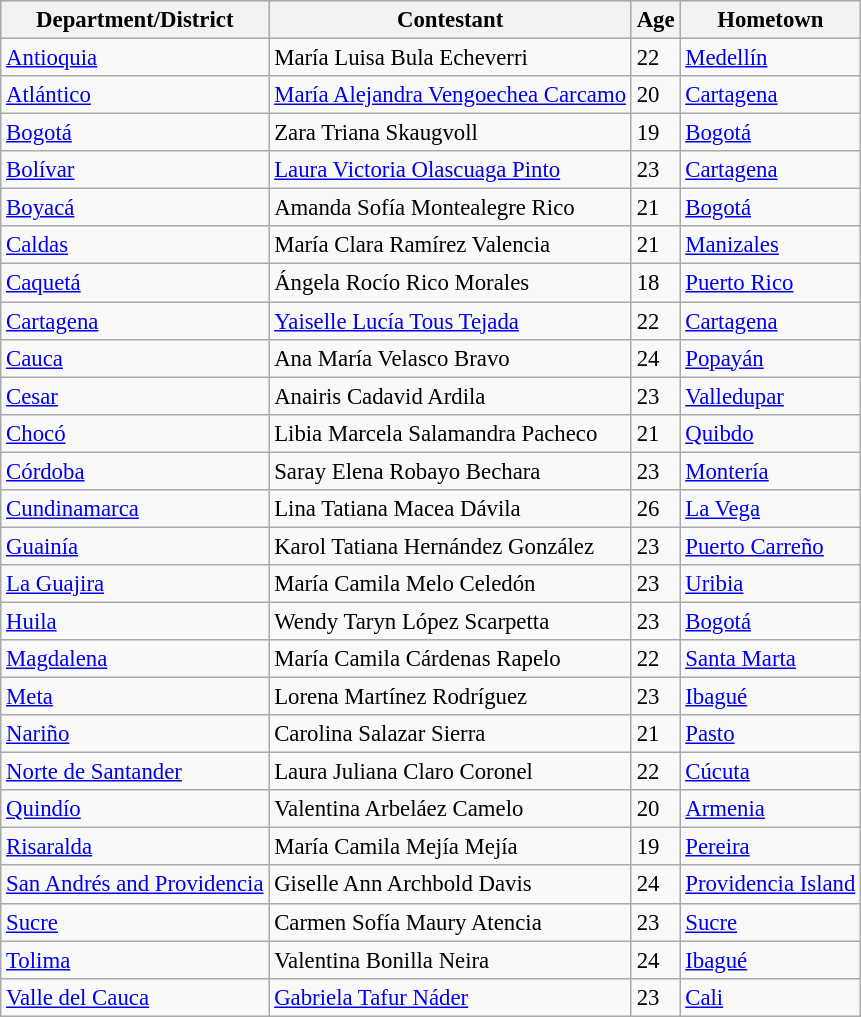<table class="sortable wikitable" style="font-size:95%;">
<tr bgcolor="#CCCCCC">
<th>Department/District</th>
<th>Contestant</th>
<th>Age</th>
<th>Hometown</th>
</tr>
<tr>
<td><a href='#'>Antioquia</a></td>
<td>María Luisa Bula Echeverri</td>
<td>22</td>
<td><a href='#'>Medellín</a></td>
</tr>
<tr>
<td><a href='#'>Atlántico</a></td>
<td><a href='#'>María Alejandra Vengoechea Carcamo</a></td>
<td>20</td>
<td><a href='#'>Cartagena</a></td>
</tr>
<tr>
<td><a href='#'>Bogotá</a></td>
<td>Zara Triana Skaugvoll</td>
<td>19</td>
<td><a href='#'>Bogotá</a></td>
</tr>
<tr>
<td><a href='#'>Bolívar</a></td>
<td><a href='#'>Laura Victoria Olascuaga Pinto</a></td>
<td>23</td>
<td><a href='#'>Cartagena</a></td>
</tr>
<tr>
<td><a href='#'>Boyacá</a></td>
<td>Amanda Sofía Montealegre Rico</td>
<td>21</td>
<td><a href='#'>Bogotá</a></td>
</tr>
<tr>
<td><a href='#'>Caldas</a></td>
<td>María Clara Ramírez Valencia</td>
<td>21</td>
<td><a href='#'>Manizales</a></td>
</tr>
<tr>
<td><a href='#'>Caquetá</a></td>
<td>Ángela Rocío Rico Morales</td>
<td>18</td>
<td><a href='#'>Puerto Rico</a></td>
</tr>
<tr>
<td><a href='#'>Cartagena</a></td>
<td><a href='#'>Yaiselle Lucía Tous Tejada</a></td>
<td>22</td>
<td><a href='#'>Cartagena</a></td>
</tr>
<tr>
<td><a href='#'>Cauca</a></td>
<td>Ana María Velasco Bravo</td>
<td>24</td>
<td><a href='#'>Popayán</a></td>
</tr>
<tr>
<td><a href='#'>Cesar</a></td>
<td>Anairis Cadavid Ardila</td>
<td>23</td>
<td><a href='#'>Valledupar</a></td>
</tr>
<tr>
<td><a href='#'>Chocó</a></td>
<td>Libia Marcela Salamandra Pacheco</td>
<td>21</td>
<td><a href='#'>Quibdo</a></td>
</tr>
<tr>
<td><a href='#'>Córdoba</a></td>
<td>Saray Elena Robayo Bechara</td>
<td>23</td>
<td><a href='#'>Montería</a></td>
</tr>
<tr>
<td><a href='#'>Cundinamarca</a></td>
<td>Lina Tatiana Macea Dávila</td>
<td>26</td>
<td><a href='#'>La Vega</a></td>
</tr>
<tr>
<td><a href='#'>Guainía</a></td>
<td>Karol Tatiana Hernández González</td>
<td>23</td>
<td><a href='#'>Puerto Carreño</a></td>
</tr>
<tr>
<td><a href='#'>La Guajira</a></td>
<td>María Camila Melo Celedón</td>
<td>23</td>
<td><a href='#'>Uribia</a></td>
</tr>
<tr>
<td><a href='#'>Huila</a></td>
<td>Wendy Taryn López Scarpetta</td>
<td>23</td>
<td><a href='#'>Bogotá</a></td>
</tr>
<tr>
<td><a href='#'>Magdalena</a></td>
<td>María Camila Cárdenas Rapelo</td>
<td>22</td>
<td><a href='#'>Santa Marta</a></td>
</tr>
<tr>
<td><a href='#'>Meta</a></td>
<td>Lorena Martínez Rodríguez</td>
<td>23</td>
<td><a href='#'>Ibagué</a></td>
</tr>
<tr>
<td><a href='#'>Nariño</a></td>
<td>Carolina Salazar Sierra</td>
<td>21</td>
<td><a href='#'>Pasto</a></td>
</tr>
<tr>
<td><a href='#'>Norte de Santander</a></td>
<td>Laura Juliana Claro Coronel</td>
<td>22</td>
<td><a href='#'>Cúcuta</a></td>
</tr>
<tr>
<td><a href='#'>Quindío</a></td>
<td>Valentina Arbeláez Camelo</td>
<td>20</td>
<td><a href='#'>Armenia</a></td>
</tr>
<tr>
<td><a href='#'>Risaralda</a></td>
<td>María Camila Mejía Mejía</td>
<td>19</td>
<td><a href='#'>Pereira</a></td>
</tr>
<tr>
<td><a href='#'>San Andrés and Providencia</a></td>
<td>Giselle Ann Archbold Davis</td>
<td>24</td>
<td><a href='#'>Providencia Island</a></td>
</tr>
<tr>
<td><a href='#'>Sucre</a></td>
<td>Carmen Sofía Maury Atencia</td>
<td>23</td>
<td><a href='#'>Sucre</a></td>
</tr>
<tr>
<td><a href='#'>Tolima</a></td>
<td>Valentina Bonilla Neira</td>
<td>24</td>
<td><a href='#'>Ibagué</a></td>
</tr>
<tr>
<td><a href='#'>Valle del Cauca</a></td>
<td><a href='#'>Gabriela Tafur Náder</a></td>
<td>23</td>
<td><a href='#'>Cali</a></td>
</tr>
</table>
